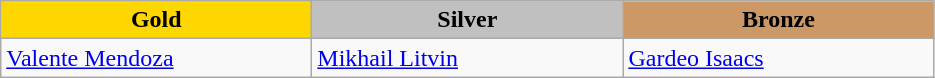<table class="wikitable" style="text-align:left">
<tr align="center">
<td width=200 bgcolor=gold><strong>Gold</strong></td>
<td width=200 bgcolor=silver><strong>Silver</strong></td>
<td width=200 bgcolor=CC9966><strong>Bronze</strong></td>
</tr>
<tr>
<td><a href='#'>Valente Mendoza</a><br></td>
<td><a href='#'>Mikhail Litvin</a><br></td>
<td><a href='#'>Gardeo Isaacs</a><br></td>
</tr>
</table>
